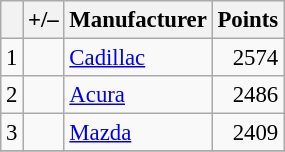<table class="wikitable" style="font-size: 95%;">
<tr>
<th scope="col"></th>
<th scope="col">+/–</th>
<th scope="col">Manufacturer</th>
<th scope="col">Points</th>
</tr>
<tr>
<td align=center>1</td>
<td align="left"></td>
<td> <a href='#'>Cadillac</a></td>
<td align=right>2574</td>
</tr>
<tr>
<td align=center>2</td>
<td align="left"></td>
<td> <a href='#'>Acura</a></td>
<td align=right>2486</td>
</tr>
<tr>
<td align=center>3</td>
<td align="left"></td>
<td> <a href='#'>Mazda</a></td>
<td align=right>2409</td>
</tr>
<tr>
</tr>
</table>
